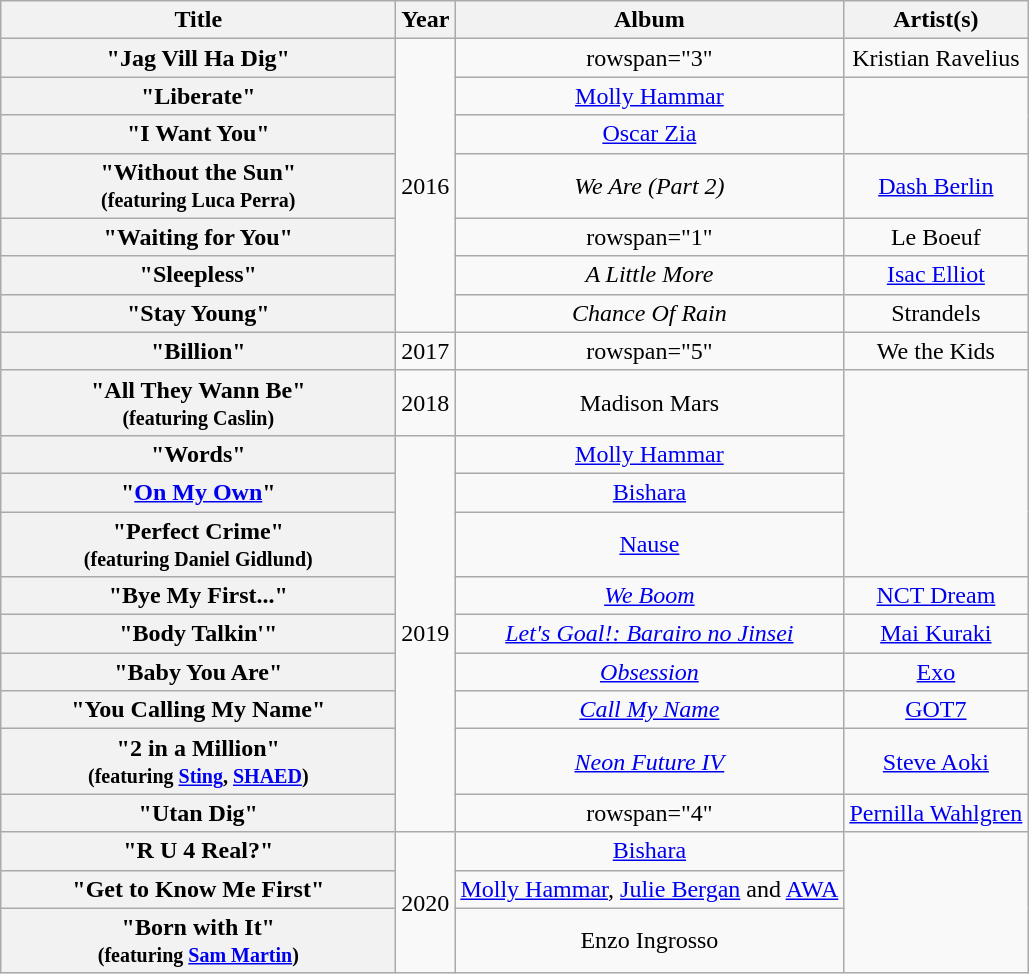<table class="wikitable plainrowheaders" style="text-align:center;">
<tr>
<th scope="col" style="width:16em;">Title</th>
<th scope="col" style="width:1em;">Year</th>
<th scope="col">Album</th>
<th scope="col">Artist(s)</th>
</tr>
<tr>
<th scope="row">"Jag Vill Ha Dig"</th>
<td rowspan="7">2016</td>
<td>rowspan="3" </td>
<td>Kristian Ravelius</td>
</tr>
<tr>
<th scope="row">"Liberate"</th>
<td><a href='#'>Molly Hammar</a></td>
</tr>
<tr>
<th scope="row">"I Want You"</th>
<td><a href='#'>Oscar Zia</a></td>
</tr>
<tr>
<th scope="row">"Without the Sun"<br><small>(featuring Luca Perra)</small></th>
<td><em>We Are (Part 2)</em></td>
<td><a href='#'>Dash Berlin</a></td>
</tr>
<tr>
<th scope="row">"Waiting for You"</th>
<td>rowspan="1" </td>
<td>Le Boeuf</td>
</tr>
<tr>
<th scope="row">"Sleepless"</th>
<td><em>A Little More</em></td>
<td><a href='#'>Isac Elliot</a></td>
</tr>
<tr>
<th scope="row">"Stay Young"</th>
<td><em>Chance Of Rain</em></td>
<td>Strandels</td>
</tr>
<tr>
<th scope="row">"Billion"</th>
<td>2017</td>
<td>rowspan="5" </td>
<td>We the Kids</td>
</tr>
<tr>
<th scope="row">"All They Wann Be"<br><small>(featuring Caslin)</small></th>
<td>2018</td>
<td>Madison Mars</td>
</tr>
<tr>
<th scope="row">"Words"</th>
<td rowspan="9">2019</td>
<td><a href='#'>Molly Hammar</a></td>
</tr>
<tr>
<th scope="row">"<a href='#'>On My Own</a>"</th>
<td><a href='#'>Bishara</a></td>
</tr>
<tr>
<th scope="row">"Perfect Crime"<br><small>(featuring Daniel Gidlund)</small></th>
<td><a href='#'>Nause</a></td>
</tr>
<tr>
<th scope="row">"Bye My First..."</th>
<td><em><a href='#'>We Boom</a></em></td>
<td><a href='#'>NCT Dream</a></td>
</tr>
<tr>
<th scope="row">"Body Talkin'"</th>
<td><em><a href='#'>Let's Goal!: Barairo no Jinsei</a></em></td>
<td><a href='#'>Mai Kuraki</a></td>
</tr>
<tr>
<th scope="row">"Baby You Are"</th>
<td><em><a href='#'>Obsession</a></em></td>
<td><a href='#'>Exo</a></td>
</tr>
<tr>
<th scope="row">"You Calling My Name"</th>
<td><em><a href='#'>Call My Name</a></em></td>
<td><a href='#'>GOT7</a></td>
</tr>
<tr>
<th scope="row">"2 in a Million"<br><small>(featuring <a href='#'>Sting</a>, <a href='#'>SHAED</a>)</small></th>
<td><em><a href='#'>Neon Future IV</a></em></td>
<td><a href='#'>Steve Aoki</a></td>
</tr>
<tr>
<th scope="row">"Utan Dig"</th>
<td>rowspan="4" </td>
<td><a href='#'>Pernilla Wahlgren</a></td>
</tr>
<tr>
<th scope="row">"R U 4 Real?"</th>
<td rowspan="3">2020</td>
<td><a href='#'>Bishara</a></td>
</tr>
<tr>
<th scope="row">"Get to Know Me First"</th>
<td><a href='#'>Molly Hammar</a>, <a href='#'>Julie Bergan</a> and <a href='#'>AWA</a></td>
</tr>
<tr>
<th scope="row">"Born with It"<br><small>(featuring <a href='#'>Sam Martin</a>)</small></th>
<td>Enzo Ingrosso</td>
</tr>
</table>
